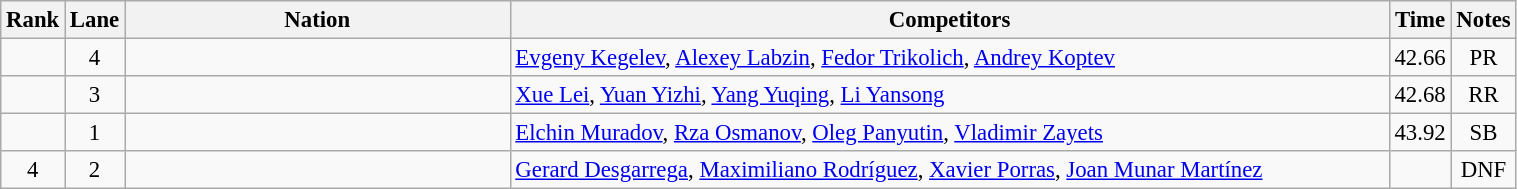<table class="wikitable sortable"  style="width:80%; text-align:center; font-size:95%;">
<tr>
<th width=15>Rank</th>
<th width=15>Lane</th>
<th width=300>Nation</th>
<th width=700>Competitors</th>
<th width=15>Time</th>
<th width=15>Notes</th>
</tr>
<tr>
<td></td>
<td>4</td>
<td align=left></td>
<td align=left><a href='#'>Evgeny Kegelev</a>, <a href='#'>Alexey Labzin</a>, <a href='#'>Fedor Trikolich</a>, <a href='#'>Andrey Koptev</a></td>
<td>42.66</td>
<td>PR</td>
</tr>
<tr>
<td></td>
<td>3</td>
<td align=left></td>
<td align=left><a href='#'>Xue Lei</a>, <a href='#'>Yuan Yizhi</a>, <a href='#'>Yang Yuqing</a>, <a href='#'>Li Yansong</a></td>
<td>42.68</td>
<td>RR</td>
</tr>
<tr>
<td></td>
<td>1</td>
<td align=left></td>
<td align=left><a href='#'>Elchin Muradov</a>, <a href='#'>Rza Osmanov</a>, <a href='#'>Oleg Panyutin</a>, <a href='#'>Vladimir Zayets</a></td>
<td>43.92</td>
<td>SB</td>
</tr>
<tr>
<td>4</td>
<td>2</td>
<td align=left></td>
<td align=left><a href='#'>Gerard Desgarrega</a>, <a href='#'>Maximiliano Rodríguez</a>, <a href='#'>Xavier Porras</a>, <a href='#'>Joan Munar Martínez</a></td>
<td></td>
<td>DNF</td>
</tr>
</table>
